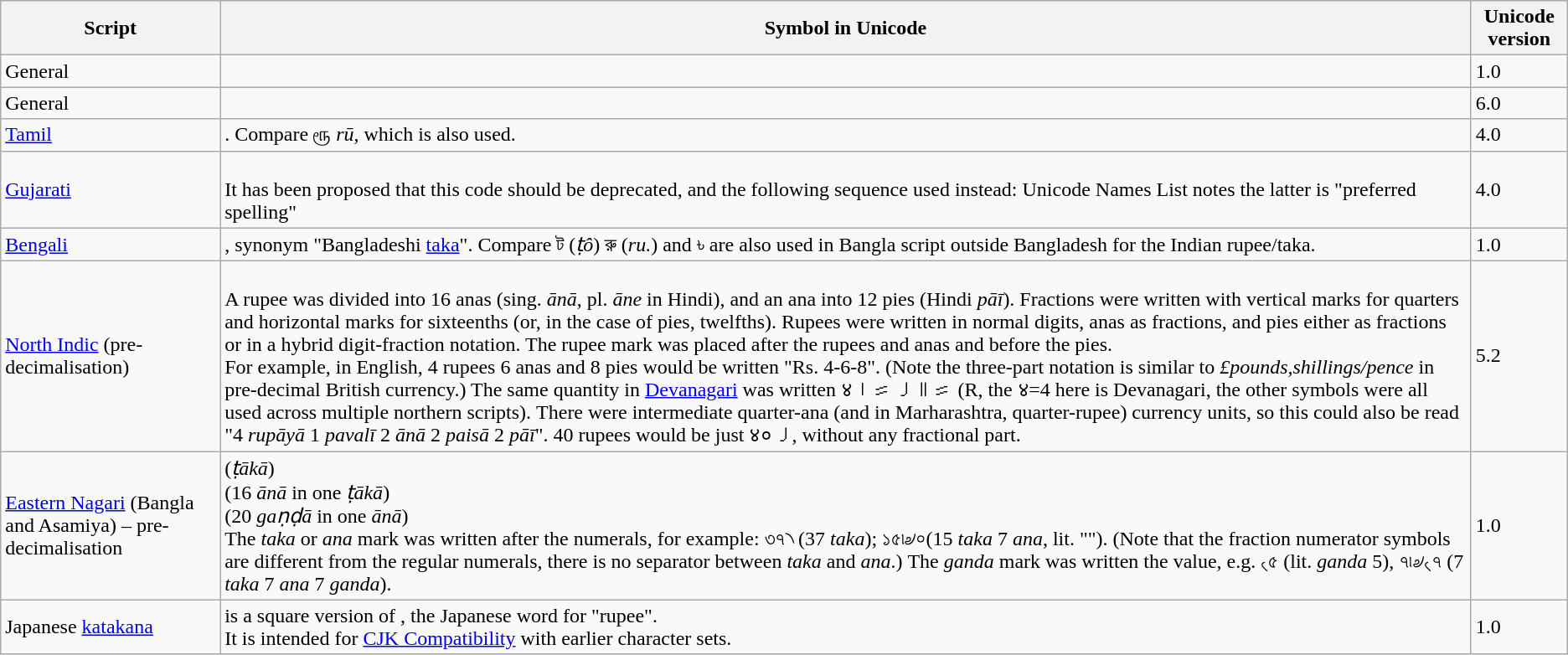<table class="wikitable" border="1">
<tr>
<th>Script</th>
<th>Symbol in Unicode</th>
<th>Unicode version</th>
</tr>
<tr>
<td>General</td>
<td></td>
<td>1.0</td>
</tr>
<tr>
<td>General</td>
<td></td>
<td>6.0</td>
</tr>
<tr>
<td><a href='#'>Tamil</a></td>
<td>. Compare ரூ <em>rū</em>, which is also used.</td>
<td>4.0</td>
</tr>
<tr>
<td><a href='#'>Gujarati</a></td>
<td><br>It has been proposed that this code should be deprecated, and the following sequence used instead:

Unicode Names List notes the latter is "preferred spelling"</td>
<td>4.0</td>
</tr>
<tr>
<td><a href='#'>Bengali</a></td>
<td>, synonym "Bangladeshi <a href='#'>taka</a>".  Compare ট (<em>ṭô</em>) রু (<em>ru.</em>) and ৳ are also used in Bangla script outside Bangladesh for the Indian rupee/taka.</td>
<td>1.0</td>
</tr>
<tr>
<td><a href='#'>North Indic</a> (pre-decimalisation)</td>
<td><br>A rupee was divided into 16 anas (sing. <em>ānā</em>, pl. <em>āne</em> in Hindi), and an ana into 12 pies (Hindi <em>pāī</em>). Fractions were written with vertical marks for quarters and horizontal marks for sixteenths (or, in the case of pies, twelfths).  Rupees were written in normal digits, anas as fractions, and pies either as fractions or in a hybrid digit-fraction notation.  The rupee mark was placed after the rupees and anas and before the pies.<br>For example, in English, 4 rupees 6 anas and 8 pies would be written "Rs. 4-6-8". (Note the three-part notation is similar to <em>£pounds,shillings/pence</em> in pre-decimal British currency.)  The same quantity in <a href='#'>Devanagari</a> was written ४꠰꠴꠸꠱꠴ (R, the ४=4 here is Devanagari, the other symbols were all used across multiple northern scripts).  There were intermediate quarter-ana (and in Marharashtra, quarter-rupee) currency units, so this could also be read "4 <em>rupāyā</em> 1 <em>pavalī</em> 2 <em>ānā</em> 2 <em>paisā</em> 2 <em>pāī</em>".  40 rupees would be just ४०꠸, without any fractional part.
</td>
<td>5.2</td>
</tr>
<tr>
<td><a href='#'>Eastern Nagari</a> (Bangla and Asamiya) – pre-decimalisation </td>
<td> (<em>ṭākā</em>) <br> (16 <em>ānā</em> in one <em>ṭākā</em>) <br> (20 <em>gaṇḍā</em> in one <em>ānā</em>)<br>The <em>taka</em> or <em>ana</em> mark was written after the numerals, for example: ৩৭৲ (37 <em>taka</em>); ১৫৷৶৹ (15 <em>taka</em> 7 <em>ana</em>, lit. ""). (Note that the fraction numerator symbols are different from the regular numerals, there is no separator between <em>taka</em> and <em>ana</em>.) The <em>ganda</em> mark was written  the value, e.g. ৻৫ (lit. <em>ganda</em> 5), ৭৷৶৻৭ (7 <em>taka</em> 7 <em>ana</em> 7 <em>ganda</em>).</td>
<td>1.0</td>
</tr>
<tr>
<td>Japanese <a href='#'>katakana</a></td>
<td> is a square version of  , the Japanese word for "rupee".<br>It is intended for <a href='#'>CJK Compatibility</a> with earlier character sets.</td>
<td>1.0</td>
</tr>
</table>
